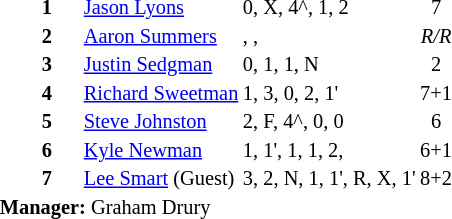<table style="font-size: 85%" cellspacing="1" cellpadding="1" align=RIGHT>
<tr>
<td colspan="4"></td>
</tr>
<tr>
<th width=25></th>
<th width=25></th>
</tr>
<tr>
<td></td>
<td><strong>1</strong></td>
<td> <a href='#'>Jason Lyons</a></td>
<td>0, X, 4^, 1, 2</td>
<td align=center>7</td>
</tr>
<tr>
<td></td>
<td><strong>2</strong></td>
<td> <a href='#'>Aaron Summers</a></td>
<td>, ,</td>
<td align=center><em>R/R</em></td>
</tr>
<tr>
<td></td>
<td><strong>3</strong></td>
<td> <a href='#'>Justin Sedgman</a></td>
<td>0, 1, 1, N</td>
<td align=center>2</td>
</tr>
<tr>
<td></td>
<td><strong>4</strong></td>
<td> <a href='#'>Richard Sweetman</a></td>
<td>1, 3, 0, 2, 1'</td>
<td align=center>7+1</td>
</tr>
<tr>
<td></td>
<td><strong>5</strong></td>
<td> <a href='#'>Steve Johnston</a></td>
<td>2, F, 4^, 0, 0</td>
<td align=center>6</td>
</tr>
<tr>
<td></td>
<td><strong>6</strong></td>
<td> <a href='#'>Kyle Newman</a></td>
<td>1, 1', 1, 1, 2,</td>
<td align=center>6+1</td>
</tr>
<tr>
<td></td>
<td><strong>7</strong></td>
<td> <a href='#'>Lee Smart</a> (Guest)</td>
<td>3, 2, N, 1, 1', R, X, 1'</td>
<td align=center>8+2</td>
</tr>
<tr>
<td colspan=3><strong>Manager:</strong> Graham Drury</td>
</tr>
<tr>
<td colspan=4></td>
</tr>
</table>
